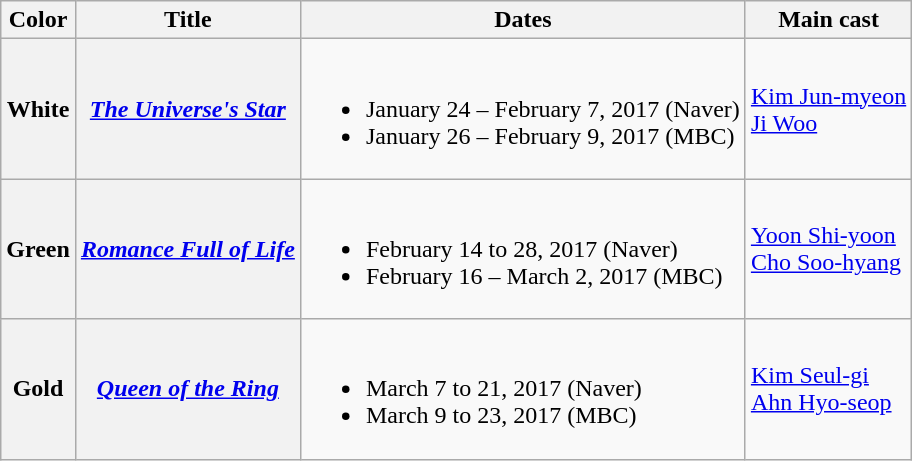<table class="wikitable">
<tr>
<th>Color</th>
<th>Title</th>
<th>Dates</th>
<th>Main cast</th>
</tr>
<tr>
<th>White</th>
<th><em><a href='#'>The Universe's Star</a></em></th>
<td><br><ul><li>January 24 – February 7, 2017 (Naver)</li><li>January 26 – February 9, 2017 (MBC)</li></ul></td>
<td><a href='#'>Kim Jun-myeon</a><br><a href='#'>Ji Woo</a></td>
</tr>
<tr>
<th>Green</th>
<th><em><a href='#'>Romance Full of Life</a></em></th>
<td><br><ul><li>February 14 to 28, 2017 (Naver)</li><li>February 16 – March 2, 2017 (MBC)</li></ul></td>
<td><a href='#'>Yoon Shi-yoon</a><br><a href='#'>Cho Soo-hyang</a></td>
</tr>
<tr>
<th>Gold</th>
<th><a href='#'><em>Queen of the Ring</em></a></th>
<td><br><ul><li>March 7 to 21, 2017 (Naver)</li><li>March 9 to 23, 2017 (MBC)</li></ul></td>
<td><a href='#'>Kim Seul-gi</a><br><a href='#'>Ahn Hyo-seop</a></td>
</tr>
</table>
